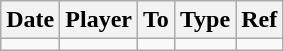<table class="wikitable">
<tr>
<th><strong>Date</strong></th>
<th><strong>Player</strong></th>
<th><strong>To</strong></th>
<th><strong>Type</strong></th>
<th><strong>Ref</strong></th>
</tr>
<tr>
<td></td>
<td></td>
<td></td>
<td></td>
<td></td>
</tr>
</table>
